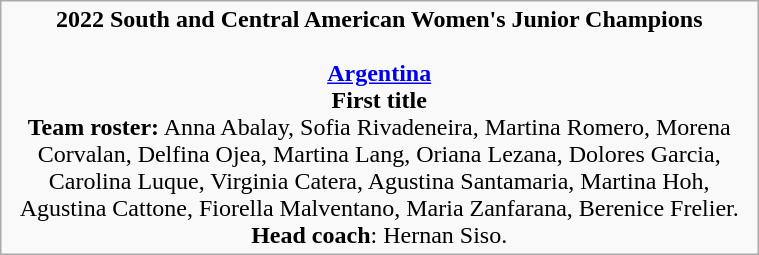<table class="wikitable" style="width: 40%;">
<tr style="text-align: center;">
<td><strong>2022 South and Central American Women's Junior Champions</strong><br><br><strong><a href='#'>Argentina</a></strong><br><strong>First title</strong><br><strong>Team roster:</strong> Anna Abalay, Sofia Rivadeneira, Martina Romero, Morena Corvalan, Delfina Ojea, Martina Lang, Oriana Lezana, Dolores Garcia, Carolina Luque, Virginia Catera, Agustina Santamaria, Martina Hoh, Agustina Cattone, Fiorella Malventano, Maria Zanfarana, Berenice Frelier. <br><strong>Head coach</strong>: Hernan Siso.</td>
</tr>
</table>
